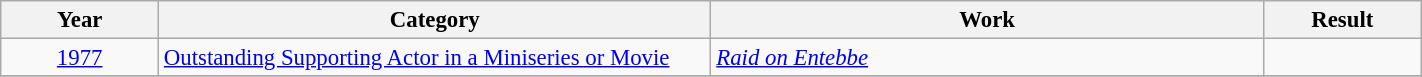<table class="wikitable" width="75%" cellpadding="4" style="font-size: 95%">
<tr>
<th width="10%">Year</th>
<th width="35%">Category</th>
<th width="35%">Work</th>
<th width="10%">Result</th>
</tr>
<tr>
<td style="text-align:center;"><a href='#'>1977</a></td>
<td><a href='#'>Outstanding Supporting Actor in a Miniseries or Movie</a></td>
<td><em><a href='#'>Raid on Entebbe</a></em></td>
<td></td>
</tr>
<tr>
</tr>
</table>
